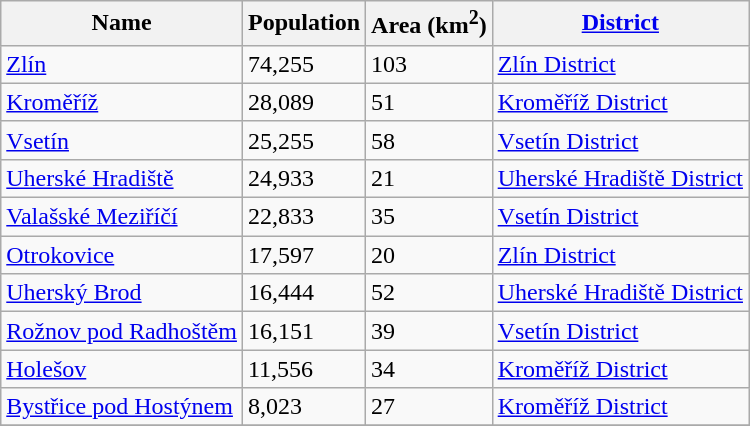<table class="wikitable sortable">
<tr>
<th>Name</th>
<th>Population</th>
<th>Area (km<sup>2</sup>)</th>
<th><a href='#'>District</a></th>
</tr>
<tr>
<td> <a href='#'>Zlín</a></td>
<td>74,255</td>
<td>103</td>
<td><a href='#'>Zlín District</a></td>
</tr>
<tr>
<td> <a href='#'>Kroměříž</a></td>
<td>28,089</td>
<td>51</td>
<td><a href='#'>Kroměříž District</a></td>
</tr>
<tr>
<td> <a href='#'>Vsetín</a></td>
<td>25,255</td>
<td>58</td>
<td><a href='#'>Vsetín District</a></td>
</tr>
<tr>
<td> <a href='#'>Uherské Hradiště</a></td>
<td>24,933</td>
<td>21</td>
<td><a href='#'>Uherské Hradiště District</a></td>
</tr>
<tr>
<td> <a href='#'>Valašské Meziříčí</a></td>
<td>22,833</td>
<td>35</td>
<td><a href='#'>Vsetín District</a></td>
</tr>
<tr>
<td> <a href='#'>Otrokovice</a></td>
<td>17,597</td>
<td>20</td>
<td><a href='#'>Zlín District</a></td>
</tr>
<tr>
<td> <a href='#'>Uherský Brod</a></td>
<td>16,444</td>
<td>52</td>
<td><a href='#'>Uherské Hradiště District</a></td>
</tr>
<tr>
<td> <a href='#'>Rožnov pod Radhoštěm</a></td>
<td>16,151</td>
<td>39</td>
<td><a href='#'>Vsetín District</a></td>
</tr>
<tr>
<td> <a href='#'>Holešov</a></td>
<td>11,556</td>
<td>34</td>
<td><a href='#'>Kroměříž District</a></td>
</tr>
<tr>
<td> <a href='#'>Bystřice pod Hostýnem</a></td>
<td>8,023</td>
<td>27</td>
<td><a href='#'>Kroměříž District</a></td>
</tr>
<tr>
</tr>
</table>
